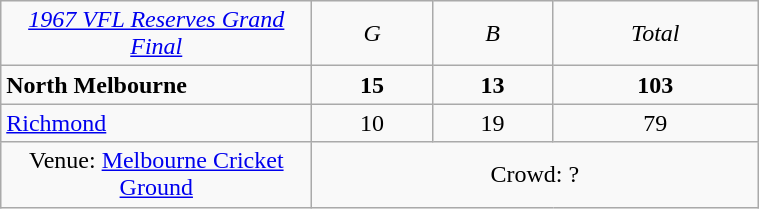<table class="wikitable" style="text-align:center; width:40%">
<tr>
<td width=200><em><a href='#'>1967 VFL Reserves Grand Final</a></em></td>
<td><em>G</em></td>
<td><em>B</em></td>
<td><em>Total</em></td>
</tr>
<tr>
<td style="text-align:left"><strong>North Melbourne</strong></td>
<td><strong>15</strong></td>
<td><strong>13</strong></td>
<td><strong>103</strong></td>
</tr>
<tr>
<td style="text-align:left"><a href='#'>Richmond</a></td>
<td>10</td>
<td>19</td>
<td>79</td>
</tr>
<tr>
<td>Venue: <a href='#'>Melbourne Cricket Ground</a></td>
<td colspan=3>Crowd: ?</td>
</tr>
</table>
